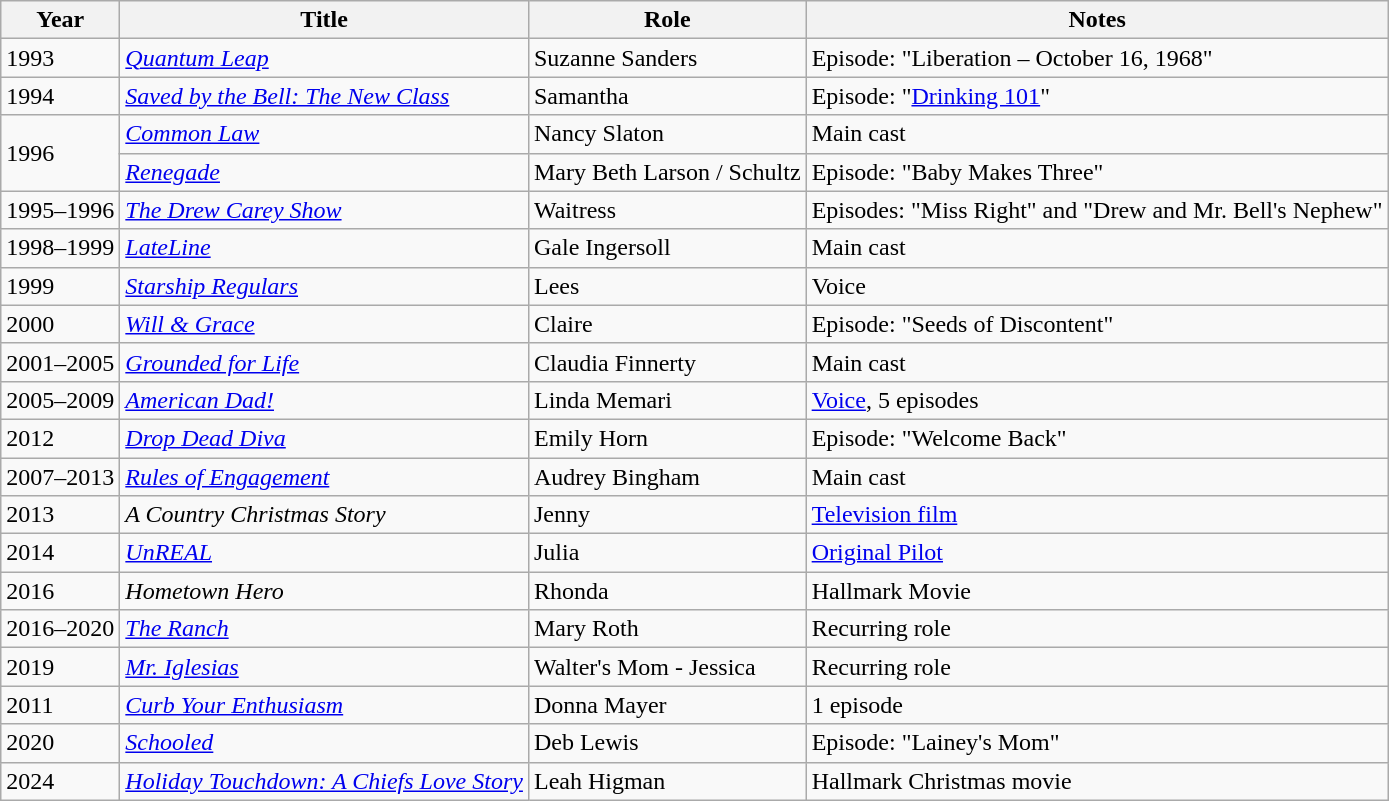<table class="wikitable sortable">
<tr>
<th>Year</th>
<th>Title</th>
<th>Role</th>
<th class="unsortable">Notes</th>
</tr>
<tr>
<td>1993</td>
<td><em><a href='#'>Quantum Leap</a></em></td>
<td>Suzanne Sanders</td>
<td>Episode: "Liberation – October 16, 1968"</td>
</tr>
<tr>
<td>1994</td>
<td><em><a href='#'>Saved by the Bell: The New Class</a></em></td>
<td>Samantha</td>
<td>Episode: "<a href='#'>Drinking 101</a>"</td>
</tr>
<tr>
<td rowspan="2">1996</td>
<td><em><a href='#'>Common Law</a></em></td>
<td>Nancy Slaton</td>
<td>Main cast</td>
</tr>
<tr>
<td><em><a href='#'>Renegade</a></em></td>
<td>Mary Beth Larson / Schultz</td>
<td>Episode: "Baby Makes Three"</td>
</tr>
<tr>
<td>1995–1996</td>
<td><em><a href='#'>The Drew Carey Show</a></em></td>
<td>Waitress</td>
<td>Episodes: "Miss Right" and "Drew and Mr. Bell's Nephew"</td>
</tr>
<tr>
<td>1998–1999</td>
<td><em><a href='#'>LateLine</a></em></td>
<td>Gale Ingersoll</td>
<td>Main cast</td>
</tr>
<tr>
<td>1999</td>
<td><em><a href='#'>Starship Regulars</a></em></td>
<td>Lees</td>
<td>Voice</td>
</tr>
<tr>
<td>2000</td>
<td><em><a href='#'>Will & Grace</a></em></td>
<td>Claire</td>
<td>Episode: "Seeds of Discontent"</td>
</tr>
<tr>
<td>2001–2005</td>
<td><em><a href='#'>Grounded for Life</a></em></td>
<td>Claudia Finnerty</td>
<td>Main cast</td>
</tr>
<tr>
<td>2005–2009</td>
<td><em><a href='#'>American Dad!</a></em></td>
<td>Linda Memari</td>
<td><a href='#'>Voice</a>, 5 episodes</td>
</tr>
<tr>
<td>2012</td>
<td><em><a href='#'>Drop Dead Diva</a></em></td>
<td>Emily Horn</td>
<td>Episode: "Welcome Back"</td>
</tr>
<tr>
<td>2007–2013</td>
<td><em><a href='#'>Rules of Engagement</a></em></td>
<td>Audrey Bingham</td>
<td>Main cast</td>
</tr>
<tr>
<td>2013</td>
<td><em>A Country Christmas Story</em></td>
<td>Jenny</td>
<td><a href='#'>Television film</a></td>
</tr>
<tr>
<td>2014</td>
<td><em><a href='#'>UnREAL</a></em></td>
<td>Julia</td>
<td><a href='#'>Original Pilot</a></td>
</tr>
<tr>
<td>2016</td>
<td><em>Hometown Hero</em></td>
<td>Rhonda</td>
<td>Hallmark Movie</td>
</tr>
<tr>
<td>2016–2020</td>
<td><em><a href='#'>The Ranch</a></em></td>
<td>Mary Roth</td>
<td>Recurring role</td>
</tr>
<tr>
<td>2019</td>
<td><em><a href='#'>Mr. Iglesias</a></em></td>
<td>Walter's Mom - Jessica</td>
<td>Recurring role</td>
</tr>
<tr>
<td>2011</td>
<td><em><a href='#'>Curb Your Enthusiasm</a></em></td>
<td>Donna Mayer</td>
<td>1 episode</td>
</tr>
<tr>
<td>2020</td>
<td><em><a href='#'>Schooled</a></em></td>
<td>Deb Lewis</td>
<td>Episode: "Lainey's Mom"</td>
</tr>
<tr>
<td>2024</td>
<td><em><a href='#'>Holiday Touchdown: A Chiefs Love Story</a></em></td>
<td>Leah Higman</td>
<td>Hallmark Christmas movie</td>
</tr>
</table>
